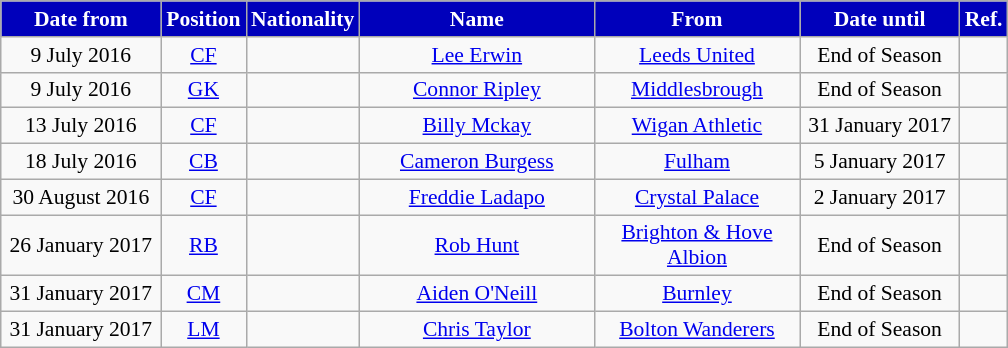<table class="wikitable"  style="text-align:center; font-size:90%; ">
<tr>
<th style="background:#0000BB; color:white; width:100px;">Date from</th>
<th style="background:#0000BB; color:white; width:50px;">Position</th>
<th style="background:#0000BB; color:white; width:50px;">Nationality</th>
<th style="background:#0000BB; color:white; width:150px;">Name</th>
<th style="background:#0000BB; color:white; width:130px;">From</th>
<th style="background:#0000BB; color:white; width:100px;">Date until</th>
<th style="background:#0000BB; color:white; width:25px;">Ref.</th>
</tr>
<tr>
<td>9 July 2016</td>
<td><a href='#'>CF</a></td>
<td></td>
<td><a href='#'>Lee Erwin</a></td>
<td><a href='#'>Leeds United</a></td>
<td>End of Season</td>
<td></td>
</tr>
<tr>
<td>9 July 2016</td>
<td><a href='#'>GK</a></td>
<td></td>
<td><a href='#'>Connor Ripley</a></td>
<td><a href='#'>Middlesbrough</a></td>
<td>End of Season</td>
<td></td>
</tr>
<tr>
<td>13 July 2016</td>
<td><a href='#'>CF</a></td>
<td></td>
<td><a href='#'>Billy Mckay</a></td>
<td><a href='#'>Wigan Athletic</a></td>
<td>31 January 2017</td>
<td></td>
</tr>
<tr>
<td>18 July 2016</td>
<td><a href='#'>CB</a></td>
<td></td>
<td><a href='#'>Cameron Burgess</a></td>
<td><a href='#'>Fulham</a></td>
<td>5 January 2017</td>
<td></td>
</tr>
<tr>
<td>30 August 2016</td>
<td><a href='#'>CF</a></td>
<td></td>
<td><a href='#'>Freddie Ladapo</a></td>
<td><a href='#'>Crystal Palace</a></td>
<td>2 January 2017</td>
<td></td>
</tr>
<tr>
<td>26 January 2017</td>
<td><a href='#'>RB</a></td>
<td></td>
<td><a href='#'>Rob Hunt</a></td>
<td><a href='#'>Brighton & Hove Albion</a></td>
<td>End of Season</td>
<td></td>
</tr>
<tr>
<td>31 January 2017</td>
<td><a href='#'>CM</a></td>
<td></td>
<td><a href='#'>Aiden O'Neill</a></td>
<td><a href='#'>Burnley</a></td>
<td>End of Season</td>
<td></td>
</tr>
<tr>
<td>31 January 2017</td>
<td><a href='#'>LM</a></td>
<td></td>
<td><a href='#'>Chris Taylor</a></td>
<td><a href='#'>Bolton Wanderers</a></td>
<td>End of Season</td>
<td></td>
</tr>
</table>
